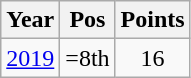<table class="wikitable" style="text-align:center;">
<tr>
<th>Year</th>
<th>Pos</th>
<th>Points</th>
</tr>
<tr>
<td><a href='#'>2019</a></td>
<td>=8th</td>
<td>16</td>
</tr>
</table>
